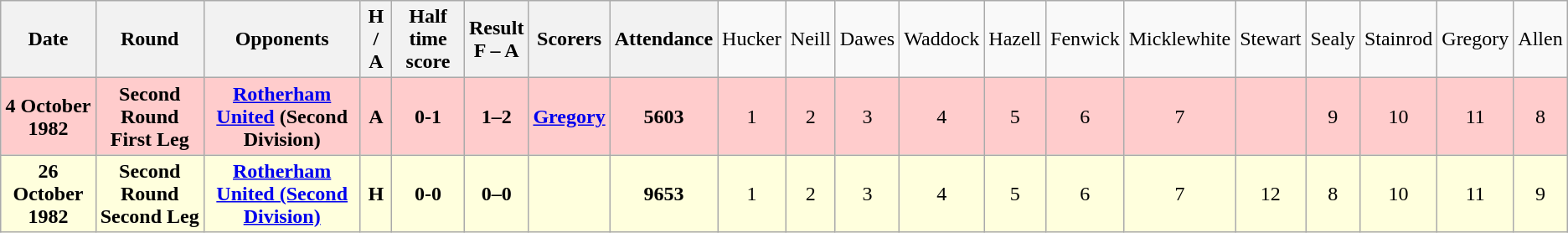<table class="wikitable" style="text-align:center">
<tr>
<th><strong>Date</strong></th>
<th><strong>Round</strong></th>
<th><strong>Opponents</strong></th>
<th><strong>H / A</strong></th>
<th><strong>Half time score</strong></th>
<th><strong>Result</strong><br><strong>F – A</strong></th>
<th><strong>Scorers</strong></th>
<th><strong>Attendance</strong></th>
<td>Hucker</td>
<td>Neill</td>
<td>Dawes</td>
<td>Waddock</td>
<td>Hazell</td>
<td>Fenwick</td>
<td>Micklewhite</td>
<td>Stewart</td>
<td>Sealy</td>
<td>Stainrod</td>
<td>Gregory</td>
<td>Allen</td>
</tr>
<tr bgcolor="#ffcccc">
<td><strong>4 October 1982</strong></td>
<td><strong>Second Round First Leg</strong></td>
<td><strong><a href='#'>Rotherham United</a> (Second Division)</strong></td>
<td><strong>A</strong></td>
<td><strong>0-1</strong></td>
<td><strong>1–2</strong></td>
<td><a href='#'><strong>Gregory</strong></a></td>
<td><strong>5603</strong></td>
<td>1</td>
<td>2</td>
<td>3</td>
<td>4</td>
<td>5</td>
<td>6</td>
<td>7</td>
<td></td>
<td>9</td>
<td>10</td>
<td>11</td>
<td>8</td>
</tr>
<tr bgcolor="#ffffdd">
<td><strong>26 October 1982</strong></td>
<td><strong>Second Round Second Leg</strong></td>
<td><a href='#'><strong>Rotherham United (Second Division)</strong></a></td>
<td><strong>H</strong></td>
<td><strong>0-0</strong></td>
<td><strong>0–0</strong></td>
<td></td>
<td><strong>9653</strong></td>
<td>1</td>
<td>2</td>
<td>3</td>
<td>4</td>
<td>5</td>
<td>6</td>
<td>7</td>
<td>12</td>
<td>8</td>
<td>10</td>
<td>11</td>
<td>9</td>
</tr>
</table>
